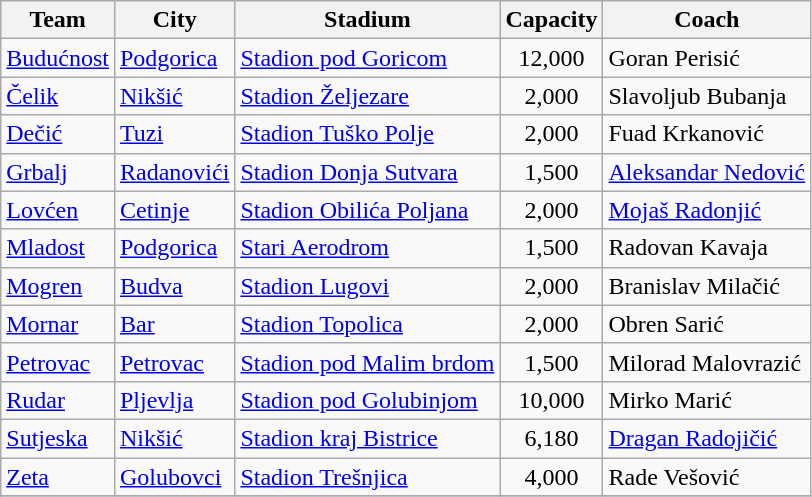<table class="wikitable sortable">
<tr>
<th>Team</th>
<th>City</th>
<th>Stadium</th>
<th>Capacity</th>
<th>Coach</th>
</tr>
<tr>
<td><a href='#'>Budućnost</a></td>
<td><a href='#'>Podgorica</a></td>
<td><a href='#'>Stadion pod Goricom</a></td>
<td style="text-align:center;">12,000</td>
<td> Goran Perisić</td>
</tr>
<tr>
<td><a href='#'>Čelik</a></td>
<td><a href='#'>Nikšić</a></td>
<td><a href='#'>Stadion Željezare</a></td>
<td style="text-align:center;">2,000</td>
<td> Slavoljub Bubanja</td>
</tr>
<tr>
<td><a href='#'>Dečić</a></td>
<td><a href='#'>Tuzi</a></td>
<td><a href='#'>Stadion Tuško Polje</a></td>
<td style="text-align:center;">2,000</td>
<td> Fuad Krkanović</td>
</tr>
<tr>
<td><a href='#'>Grbalj</a></td>
<td><a href='#'>Radanovići</a></td>
<td><a href='#'>Stadion Donja Sutvara</a></td>
<td style="text-align:center;">1,500</td>
<td> <a href='#'>Aleksandar Nedović</a></td>
</tr>
<tr>
<td><a href='#'>Lovćen</a></td>
<td><a href='#'>Cetinje</a></td>
<td><a href='#'>Stadion Obilića Poljana</a></td>
<td style="text-align:center;">2,000</td>
<td> <a href='#'>Mojaš Radonjić</a></td>
</tr>
<tr>
<td><a href='#'>Mladost</a></td>
<td><a href='#'>Podgorica</a></td>
<td><a href='#'>Stari Aerodrom</a></td>
<td style="text-align:center;">1,500</td>
<td> Radovan Kavaja</td>
</tr>
<tr>
<td><a href='#'>Mogren</a></td>
<td><a href='#'>Budva</a></td>
<td><a href='#'>Stadion Lugovi</a></td>
<td style="text-align:center;">2,000</td>
<td> Branislav Milačić</td>
</tr>
<tr>
<td><a href='#'>Mornar</a></td>
<td><a href='#'>Bar</a></td>
<td><a href='#'>Stadion Topolica</a></td>
<td style="text-align:center;">2,000</td>
<td> Obren Sarić</td>
</tr>
<tr>
<td><a href='#'>Petrovac</a></td>
<td><a href='#'>Petrovac</a></td>
<td><a href='#'>Stadion pod Malim brdom</a></td>
<td style="text-align:center;">1,500</td>
<td> Milorad Malovrazić</td>
</tr>
<tr>
<td><a href='#'>Rudar</a></td>
<td><a href='#'>Pljevlja</a></td>
<td><a href='#'>Stadion pod Golubinjom</a></td>
<td style="text-align:center;">10,000</td>
<td> Mirko Marić</td>
</tr>
<tr>
<td><a href='#'>Sutjeska</a></td>
<td><a href='#'>Nikšić</a></td>
<td><a href='#'>Stadion kraj Bistrice</a></td>
<td style="text-align:center;">6,180</td>
<td> <a href='#'>Dragan Radojičić</a></td>
</tr>
<tr>
<td><a href='#'>Zeta</a></td>
<td><a href='#'>Golubovci</a></td>
<td><a href='#'>Stadion Trešnjica</a></td>
<td style="text-align:center;">4,000</td>
<td> Rade Vešović</td>
</tr>
<tr>
</tr>
</table>
